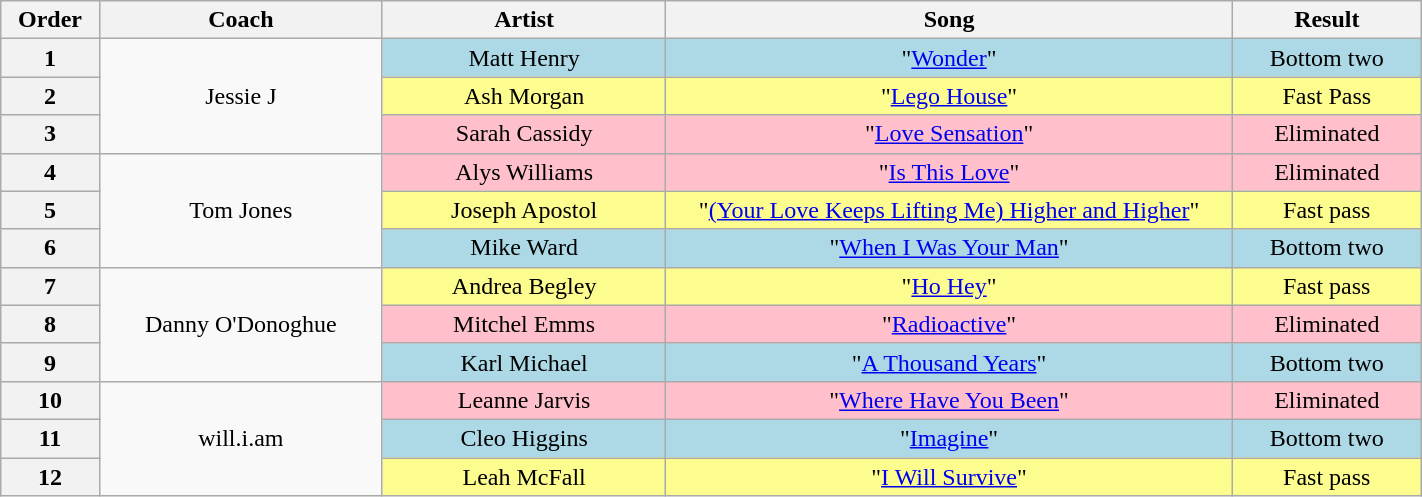<table class="wikitable" style="text-align:center; width:75%;">
<tr>
<th scope="col" style="width:05%;">Order</th>
<th scope="col" style="width:15%;">Coach</th>
<th scope="col" style="width:15%;">Artist</th>
<th scope="col" style="width:30%;">Song</th>
<th scope="col" style="width:10%;">Result</th>
</tr>
<tr>
<th scope="col">1</th>
<td rowspan="3">Jessie J</td>
<td style="background:lightblue;">Matt Henry</td>
<td style="background:lightblue;">"<a href='#'>Wonder</a>"</td>
<td style="background:lightblue;">Bottom two</td>
</tr>
<tr>
<th scope="col">2</th>
<td style="background:#fdfc8f;">Ash Morgan</td>
<td style="background:#fdfc8f;">"<a href='#'>Lego House</a>"</td>
<td style="background:#fdfc8f;">Fast Pass</td>
</tr>
<tr>
<th scope="col">3</th>
<td style="background:pink;">Sarah Cassidy</td>
<td style="background:pink;">"<a href='#'>Love Sensation</a>"</td>
<td style="background:pink;">Eliminated</td>
</tr>
<tr>
<th scope="col">4</th>
<td rowspan="3">Tom Jones</td>
<td style="background:pink;">Alys Williams</td>
<td style="background:pink;">"<a href='#'>Is This Love</a>"</td>
<td style="background:pink;">Eliminated</td>
</tr>
<tr>
<th scope="col">5</th>
<td style="background:#fdfc8f;">Joseph Apostol</td>
<td style="background:#fdfc8f;">"<a href='#'>(Your Love Keeps Lifting Me) Higher and Higher</a>"</td>
<td style="background:#fdfc8f;">Fast pass</td>
</tr>
<tr>
<th scope="col">6</th>
<td style="background:lightblue;">Mike Ward</td>
<td style="background:lightblue;">"<a href='#'>When I Was Your Man</a>"</td>
<td style="background:lightblue;">Bottom two</td>
</tr>
<tr>
<th scope="col">7</th>
<td rowspan="3">Danny O'Donoghue</td>
<td style="background:#fdfc8f;">Andrea Begley</td>
<td style="background:#fdfc8f;">"<a href='#'>Ho Hey</a>"</td>
<td style="background:#fdfc8f;">Fast pass</td>
</tr>
<tr>
<th scope="col">8</th>
<td style="background:pink;">Mitchel Emms</td>
<td style="background:pink;">"<a href='#'>Radioactive</a>"</td>
<td style="background:pink;">Eliminated</td>
</tr>
<tr>
<th scope="col">9</th>
<td style="background:lightblue;">Karl Michael</td>
<td style="background:lightblue;">"<a href='#'>A Thousand Years</a>"</td>
<td style="background:lightblue;">Bottom two</td>
</tr>
<tr>
<th scope="col">10</th>
<td rowspan="3">will.i.am</td>
<td style="background:pink;">Leanne Jarvis</td>
<td style="background:pink;">"<a href='#'>Where Have You Been</a>"</td>
<td style="background:pink;">Eliminated</td>
</tr>
<tr>
<th scope="col">11</th>
<td style="background:lightblue;">Cleo Higgins</td>
<td style="background:lightblue;">"<a href='#'>Imagine</a>"</td>
<td style="background:lightblue;">Bottom two</td>
</tr>
<tr>
<th scope="col">12</th>
<td style="background:#fdfc8f;">Leah McFall</td>
<td style="background:#fdfc8f;">"<a href='#'>I Will Survive</a>"</td>
<td style="background:#fdfc8f;">Fast pass</td>
</tr>
</table>
